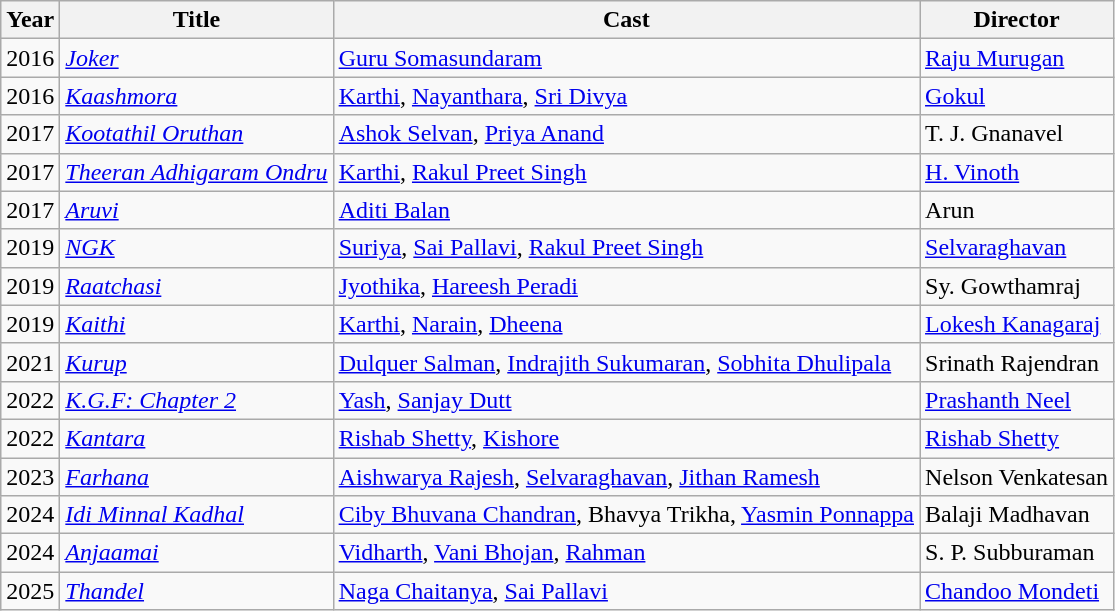<table class="wikitable sortable">
<tr>
<th>Year</th>
<th>Title</th>
<th>Cast</th>
<th>Director</th>
</tr>
<tr>
<td>2016</td>
<td><em><a href='#'>Joker</a></em></td>
<td><a href='#'>Guru Somasundaram</a></td>
<td><a href='#'>Raju Murugan</a></td>
</tr>
<tr>
<td>2016</td>
<td><em><a href='#'>Kaashmora</a></em></td>
<td><a href='#'>Karthi</a>, <a href='#'>Nayanthara</a>, <a href='#'>Sri Divya</a></td>
<td><a href='#'>Gokul</a></td>
</tr>
<tr>
<td>2017</td>
<td><em><a href='#'>Kootathil Oruthan</a></em></td>
<td><a href='#'>Ashok Selvan</a>, <a href='#'>Priya Anand</a></td>
<td>T. J. Gnanavel</td>
</tr>
<tr>
<td>2017</td>
<td><em><a href='#'>Theeran Adhigaram Ondru</a></em></td>
<td><a href='#'>Karthi</a>, <a href='#'>Rakul Preet Singh</a></td>
<td><a href='#'>H. Vinoth</a></td>
</tr>
<tr>
<td>2017</td>
<td><em><a href='#'>Aruvi</a></em></td>
<td><a href='#'>Aditi Balan</a></td>
<td>Arun</td>
</tr>
<tr>
<td>2019</td>
<td><em><a href='#'>NGK</a></em></td>
<td><a href='#'>Suriya</a>, <a href='#'>Sai Pallavi</a>, <a href='#'>Rakul Preet Singh</a></td>
<td><a href='#'>Selvaraghavan</a></td>
</tr>
<tr>
<td>2019</td>
<td><em><a href='#'>Raatchasi</a></em></td>
<td><a href='#'>Jyothika</a>, <a href='#'>Hareesh Peradi</a></td>
<td>Sy. Gowthamraj</td>
</tr>
<tr>
<td>2019</td>
<td><em><a href='#'>Kaithi</a></em></td>
<td><a href='#'>Karthi</a>, <a href='#'>Narain</a>, <a href='#'>Dheena</a></td>
<td><a href='#'>Lokesh Kanagaraj</a></td>
</tr>
<tr>
<td>2021</td>
<td><em><a href='#'>Kurup</a></em></td>
<td><a href='#'>Dulquer Salman</a>, <a href='#'>Indrajith Sukumaran</a>, <a href='#'>Sobhita Dhulipala</a></td>
<td>Srinath Rajendran</td>
</tr>
<tr>
<td>2022</td>
<td><em><a href='#'>K.G.F: Chapter 2</a></em></td>
<td><a href='#'>Yash</a>, <a href='#'>Sanjay Dutt</a></td>
<td><a href='#'>Prashanth Neel</a></td>
</tr>
<tr>
<td>2022</td>
<td><em><a href='#'>Kantara</a></em></td>
<td><a href='#'>Rishab Shetty</a>, <a href='#'>Kishore</a></td>
<td><a href='#'>Rishab Shetty</a></td>
</tr>
<tr>
<td>2023</td>
<td><a href='#'><em>Farhana</em></a></td>
<td><a href='#'>Aishwarya Rajesh</a>, <a href='#'>Selvaraghavan</a>, <a href='#'>Jithan Ramesh</a></td>
<td>Nelson Venkatesan</td>
</tr>
<tr>
<td>2024</td>
<td><em><a href='#'>Idi Minnal Kadhal</a></em></td>
<td><a href='#'>Ciby Bhuvana Chandran</a>, Bhavya Trikha, <a href='#'>Yasmin Ponnappa</a></td>
<td>Balaji Madhavan</td>
</tr>
<tr>
<td>2024</td>
<td><em><a href='#'>Anjaamai</a></em></td>
<td><a href='#'>Vidharth</a>, <a href='#'>Vani Bhojan</a>, <a href='#'>Rahman</a></td>
<td>S. P. Subburaman</td>
</tr>
<tr>
<td>2025</td>
<td><em><a href='#'>Thandel</a></em></td>
<td><a href='#'>Naga Chaitanya</a>, <a href='#'>Sai Pallavi</a></td>
<td><a href='#'>Chandoo Mondeti</a></td>
</tr>
</table>
